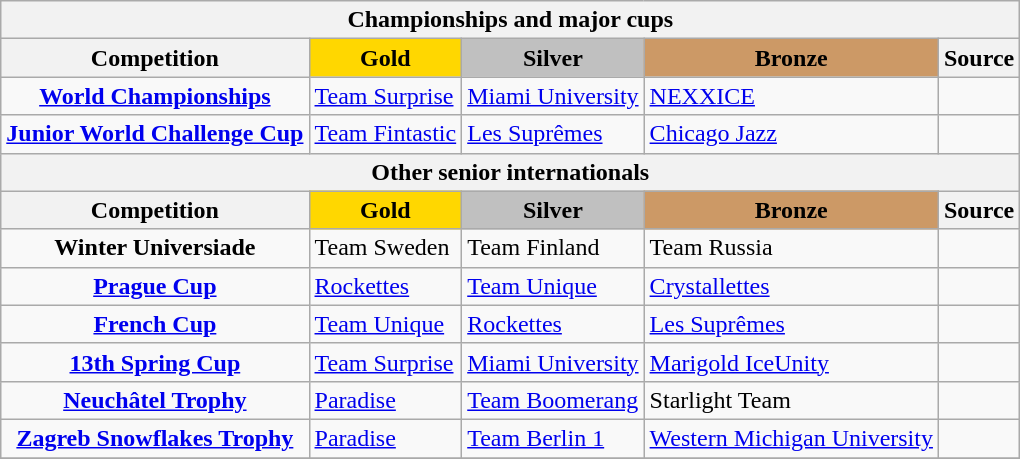<table class="wikitable">
<tr>
<th colspan=5>Championships and major cups</th>
</tr>
<tr>
<th>Competition</th>
<td align=center bgcolor=gold><strong>Gold</strong></td>
<td align=center bgcolor=silver><strong>Silver</strong></td>
<td align=center bgcolor=cc9966><strong>Bronze</strong></td>
<th>Source</th>
</tr>
<tr>
<td align="center"><strong><a href='#'>World Championships</a></strong></td>
<td> <a href='#'>Team Surprise</a></td>
<td> <a href='#'>Miami University</a></td>
<td> <a href='#'>NEXXICE</a></td>
<td align="center"></td>
</tr>
<tr>
<td align="center"><strong><a href='#'>Junior World Challenge Cup</a></strong></td>
<td> <a href='#'>Team Fintastic</a></td>
<td> <a href='#'>Les Suprêmes</a></td>
<td> <a href='#'>Chicago Jazz</a></td>
<td align="center"></td>
</tr>
<tr>
<th colspan=5>Other senior internationals</th>
</tr>
<tr>
<th>Competition</th>
<td align=center bgcolor=gold><strong>Gold</strong></td>
<td align=center bgcolor=silver><strong>Silver</strong></td>
<td align=center bgcolor=cc9966><strong>Bronze</strong></td>
<th>Source</th>
</tr>
<tr>
<td align="center"><strong>Winter Universiade</strong></td>
<td> Team Sweden</td>
<td> Team Finland</td>
<td> Team Russia</td>
<td align="center"></td>
</tr>
<tr>
<td align="center"><strong><a href='#'>Prague Cup</a></strong></td>
<td> <a href='#'>Rockettes</a></td>
<td> <a href='#'>Team Unique</a></td>
<td> <a href='#'>Crystallettes</a></td>
<td align="center"></td>
</tr>
<tr>
<td align="center"><strong><a href='#'>French Cup</a></strong></td>
<td> <a href='#'>Team Unique</a></td>
<td> <a href='#'>Rockettes</a></td>
<td> <a href='#'>Les Suprêmes</a></td>
<td align="center"></td>
</tr>
<tr>
<td align="center"><strong><a href='#'>13th Spring Cup</a></strong></td>
<td> <a href='#'>Team Surprise</a></td>
<td> <a href='#'>Miami University</a></td>
<td> <a href='#'>Marigold IceUnity</a></td>
<td align="center"></td>
</tr>
<tr>
<td align="center"><strong><a href='#'>Neuchâtel Trophy</a></strong></td>
<td> <a href='#'>Paradise</a></td>
<td> <a href='#'>Team Boomerang</a></td>
<td> Starlight Team</td>
<td align="center"></td>
</tr>
<tr>
<td align="center"><strong><a href='#'>Zagreb Snowflakes Trophy</a></strong></td>
<td> <a href='#'>Paradise</a></td>
<td> <a href='#'>Team Berlin 1</a></td>
<td> <a href='#'>Western Michigan University</a></td>
<td align="center"></td>
</tr>
<tr>
</tr>
</table>
